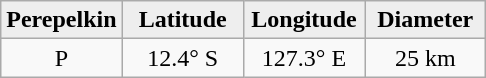<table class="wikitable">
<tr>
<th width="25%" style="background:#eeeeee;">Perepelkin</th>
<th width="25%" style="background:#eeeeee;">Latitude</th>
<th width="25%" style="background:#eeeeee;">Longitude</th>
<th width="25%" style="background:#eeeeee;">Diameter</th>
</tr>
<tr>
<td align="center">P</td>
<td align="center">12.4° S</td>
<td align="center">127.3° E</td>
<td align="center">25 km</td>
</tr>
</table>
